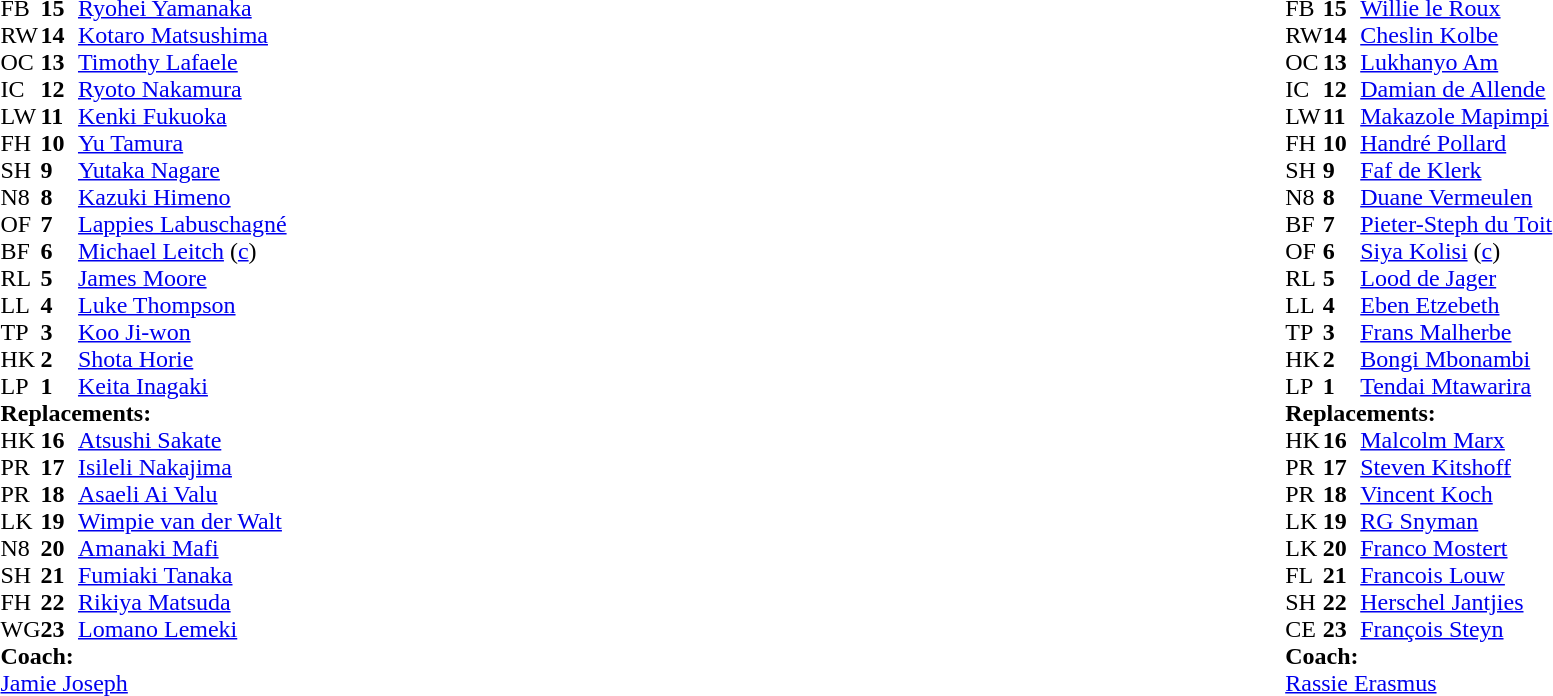<table style="width:100%;">
<tr>
<td style="vertical-align:top; width:50%;"><br><table style="font-size: 100%" cellspacing="0" cellpadding="0">
<tr>
<th width="25"></th>
<th width="25"></th>
</tr>
<tr>
<td>FB</td>
<td><strong>15</strong></td>
<td><a href='#'>Ryohei Yamanaka</a></td>
<td></td>
<td></td>
</tr>
<tr>
<td>RW</td>
<td><strong>14</strong></td>
<td><a href='#'>Kotaro Matsushima</a></td>
</tr>
<tr>
<td>OC</td>
<td><strong>13</strong></td>
<td><a href='#'>Timothy Lafaele</a></td>
</tr>
<tr>
<td>IC</td>
<td><strong>12</strong></td>
<td><a href='#'>Ryoto Nakamura</a></td>
</tr>
<tr>
<td>LW</td>
<td><strong>11</strong></td>
<td><a href='#'>Kenki Fukuoka</a></td>
</tr>
<tr>
<td>FH</td>
<td><strong>10</strong></td>
<td><a href='#'>Yu Tamura</a></td>
<td></td>
<td></td>
</tr>
<tr>
<td>SH</td>
<td><strong>9</strong></td>
<td><a href='#'>Yutaka Nagare</a></td>
<td></td>
<td></td>
</tr>
<tr>
<td>N8</td>
<td><strong>8</strong></td>
<td><a href='#'>Kazuki Himeno</a></td>
<td></td>
<td></td>
<td></td>
<td></td>
</tr>
<tr>
<td>OF</td>
<td><strong>7</strong></td>
<td><a href='#'>Lappies Labuschagné</a></td>
<td></td>
<td></td>
<td></td>
</tr>
<tr>
<td>BF</td>
<td><strong>6</strong></td>
<td><a href='#'>Michael Leitch</a> (<a href='#'>c</a>)</td>
</tr>
<tr>
<td>RL</td>
<td><strong>5</strong></td>
<td><a href='#'>James Moore</a></td>
</tr>
<tr>
<td>LL</td>
<td><strong>4</strong></td>
<td><a href='#'>Luke Thompson</a></td>
<td></td>
<td></td>
</tr>
<tr>
<td>TP</td>
<td><strong>3</strong></td>
<td><a href='#'>Koo Ji-won</a></td>
<td></td>
<td></td>
</tr>
<tr>
<td>HK</td>
<td><strong>2</strong></td>
<td><a href='#'>Shota Horie</a></td>
<td></td>
<td></td>
</tr>
<tr>
<td>LP</td>
<td><strong>1</strong></td>
<td><a href='#'>Keita Inagaki</a></td>
<td></td>
<td></td>
<td></td>
</tr>
<tr>
<td colspan="3"><strong>Replacements:</strong></td>
</tr>
<tr>
<td>HK</td>
<td><strong>16</strong></td>
<td><a href='#'>Atsushi Sakate</a></td>
<td></td>
<td></td>
</tr>
<tr>
<td>PR</td>
<td><strong>17</strong></td>
<td><a href='#'>Isileli Nakajima</a></td>
<td></td>
<td></td>
<td></td>
</tr>
<tr>
<td>PR</td>
<td><strong>18</strong></td>
<td><a href='#'>Asaeli Ai Valu</a></td>
<td></td>
<td></td>
</tr>
<tr>
<td>LK</td>
<td><strong>19</strong></td>
<td><a href='#'>Wimpie van der Walt</a></td>
<td></td>
<td></td>
</tr>
<tr>
<td>N8</td>
<td><strong>20</strong></td>
<td><a href='#'>Amanaki Mafi</a></td>
<td></td>
<td></td>
<td></td>
<td></td>
</tr>
<tr>
<td>SH</td>
<td><strong>21</strong></td>
<td><a href='#'>Fumiaki Tanaka</a></td>
<td></td>
<td></td>
</tr>
<tr>
<td>FH</td>
<td><strong>22</strong></td>
<td><a href='#'>Rikiya Matsuda</a></td>
<td></td>
<td></td>
</tr>
<tr>
<td>WG</td>
<td><strong>23</strong></td>
<td><a href='#'>Lomano Lemeki</a></td>
<td></td>
<td></td>
</tr>
<tr>
<td colspan="3"><strong>Coach:</strong></td>
</tr>
<tr>
<td colspan="4"> <a href='#'>Jamie Joseph</a></td>
</tr>
</table>
</td>
<td style="vertical-align:top"></td>
<td style="vertical-align:top; width:50%;"><br><table cellspacing="0" cellpadding="0" style="font-size:100%; margin:auto;">
<tr>
<th width="25"></th>
<th width="25"></th>
</tr>
<tr>
<td>FB</td>
<td><strong>15</strong></td>
<td><a href='#'>Willie le Roux</a></td>
</tr>
<tr>
<td>RW</td>
<td><strong>14</strong></td>
<td><a href='#'>Cheslin Kolbe</a></td>
<td></td>
<td></td>
</tr>
<tr>
<td>OC</td>
<td><strong>13</strong></td>
<td><a href='#'>Lukhanyo Am</a></td>
</tr>
<tr>
<td>IC</td>
<td><strong>12</strong></td>
<td><a href='#'>Damian de Allende</a></td>
</tr>
<tr>
<td>LW</td>
<td><strong>11</strong></td>
<td><a href='#'>Makazole Mapimpi</a></td>
</tr>
<tr>
<td>FH</td>
<td><strong>10</strong></td>
<td><a href='#'>Handré Pollard</a></td>
</tr>
<tr>
<td>SH</td>
<td><strong>9</strong></td>
<td><a href='#'>Faf de Klerk</a></td>
<td></td>
<td></td>
</tr>
<tr>
<td>N8</td>
<td><strong>8</strong></td>
<td><a href='#'>Duane Vermeulen</a></td>
<td></td>
<td></td>
</tr>
<tr>
<td>BF</td>
<td><strong>7</strong></td>
<td><a href='#'>Pieter-Steph du Toit</a></td>
</tr>
<tr>
<td>OF</td>
<td><strong>6</strong></td>
<td><a href='#'>Siya Kolisi</a> (<a href='#'>c</a>)</td>
<td></td>
<td></td>
<td></td>
</tr>
<tr>
<td>RL</td>
<td><strong>5</strong></td>
<td><a href='#'>Lood de Jager</a></td>
<td></td>
<td></td>
</tr>
<tr>
<td>LL</td>
<td><strong>4</strong></td>
<td><a href='#'>Eben Etzebeth</a></td>
<td></td>
<td></td>
</tr>
<tr>
<td>TP</td>
<td><strong>3</strong></td>
<td><a href='#'>Frans Malherbe</a></td>
<td></td>
<td></td>
</tr>
<tr>
<td>HK</td>
<td><strong>2</strong></td>
<td><a href='#'>Bongi Mbonambi</a></td>
<td></td>
<td></td>
</tr>
<tr>
<td>LP</td>
<td><strong>1</strong></td>
<td><a href='#'>Tendai Mtawarira</a></td>
<td></td>
<td></td>
<td></td>
<td></td>
</tr>
<tr>
<td colspan="3"><strong>Replacements:</strong></td>
</tr>
<tr>
<td>HK</td>
<td><strong>16</strong></td>
<td><a href='#'>Malcolm Marx</a></td>
<td></td>
<td></td>
</tr>
<tr>
<td>PR</td>
<td><strong>17</strong></td>
<td><a href='#'>Steven Kitshoff</a></td>
<td></td>
<td></td>
<td></td>
<td></td>
</tr>
<tr>
<td>PR</td>
<td><strong>18</strong></td>
<td><a href='#'>Vincent Koch</a></td>
<td></td>
<td></td>
</tr>
<tr>
<td>LK</td>
<td><strong>19</strong></td>
<td><a href='#'>RG Snyman</a></td>
<td></td>
<td></td>
</tr>
<tr>
<td>LK</td>
<td><strong>20</strong></td>
<td><a href='#'>Franco Mostert</a></td>
<td></td>
<td></td>
</tr>
<tr>
<td>FL</td>
<td><strong>21</strong></td>
<td><a href='#'>Francois Louw</a></td>
<td></td>
<td></td>
</tr>
<tr>
<td>SH</td>
<td><strong>22</strong></td>
<td><a href='#'>Herschel Jantjies</a></td>
<td></td>
<td></td>
</tr>
<tr>
<td>CE</td>
<td><strong>23</strong></td>
<td><a href='#'>François Steyn</a></td>
<td></td>
<td></td>
</tr>
<tr>
<td colspan="3"><strong>Coach:</strong></td>
</tr>
<tr>
<td colspan="4"> <a href='#'>Rassie Erasmus</a></td>
</tr>
</table>
</td>
</tr>
</table>
